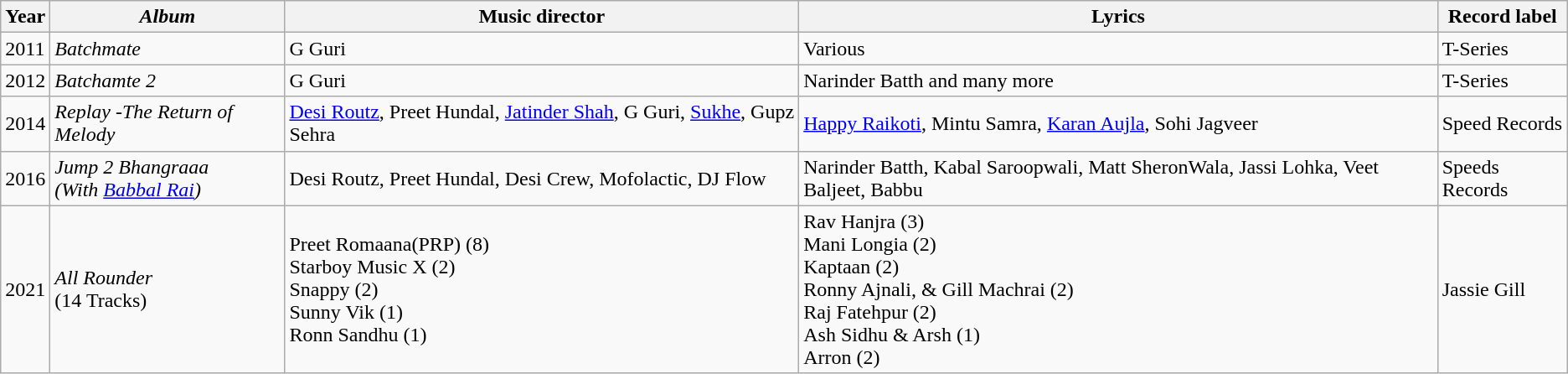<table class="wikitable sortable">
<tr>
<th>Year</th>
<th><em>Album</em></th>
<th>Music director</th>
<th>Lyrics</th>
<th>Record label</th>
</tr>
<tr>
<td>2011</td>
<td><em>Batchmate</em></td>
<td>G Guri</td>
<td>Various</td>
<td>T-Series</td>
</tr>
<tr>
<td>2012</td>
<td><em>Batchamte 2</em></td>
<td>G Guri</td>
<td>Narinder Batth and many more</td>
<td>T-Series</td>
</tr>
<tr>
<td>2014</td>
<td><em>Replay -The Return of Melody</em></td>
<td><a href='#'>Desi Routz</a>, Preet Hundal, <a href='#'>Jatinder Shah</a>, G Guri, <a href='#'>Sukhe</a>, Gupz Sehra</td>
<td><a href='#'>Happy Raikoti</a>, Mintu Samra, <a href='#'>Karan Aujla</a>, Sohi Jagveer</td>
<td>Speed Records</td>
</tr>
<tr>
<td>2016</td>
<td><em>Jump 2 Bhangraaa</em><br><em>(With <a href='#'>Babbal Rai</a>)</em></td>
<td>Desi Routz, Preet Hundal, Desi Crew, Mofolactic, DJ Flow</td>
<td>Narinder Batth, Kabal Saroopwali, Matt SheronWala, Jassi Lohka, Veet Baljeet, Babbu</td>
<td>Speeds Records</td>
</tr>
<tr>
<td>2021</td>
<td><em>All Rounder</em><br>(14 Tracks)</td>
<td>Preet Romaana(PRP) (8)<br>Starboy Music X (2)<br>Snappy (2)<br>Sunny Vik (1)<br>Ronn Sandhu (1)</td>
<td>Rav Hanjra (3)<br>Mani Longia (2)<br>Kaptaan (2)<br>Ronny Ajnali, & Gill Machrai (2)<br>Raj Fatehpur (2)<br>Ash Sidhu & Arsh (1)<br>Arron (2)</td>
<td>Jassie Gill</td>
</tr>
</table>
